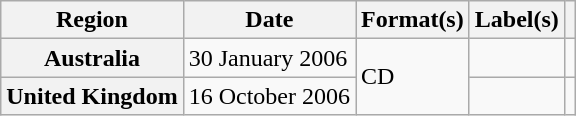<table class="wikitable plainrowheaders">
<tr>
<th scope="col">Region</th>
<th scope="col">Date</th>
<th scope="col">Format(s)</th>
<th scope="col">Label(s)</th>
<th scope="col"></th>
</tr>
<tr>
<th scope="row">Australia</th>
<td>30 January 2006</td>
<td rowspan="2">CD</td>
<td></td>
<td></td>
</tr>
<tr>
<th scope="row">United Kingdom</th>
<td>16 October 2006</td>
<td></td>
<td></td>
</tr>
</table>
